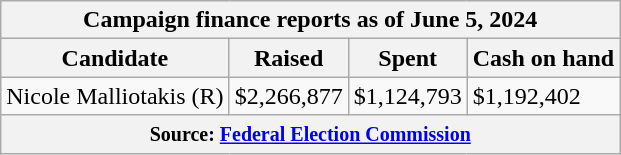<table class="wikitable sortable">
<tr>
<th colspan=4>Campaign finance reports as of June 5, 2024</th>
</tr>
<tr style="text-align:center;">
<th>Candidate</th>
<th>Raised</th>
<th>Spent</th>
<th>Cash on hand</th>
</tr>
<tr>
<td>Nicole Malliotakis (R)</td>
<td>$2,266,877</td>
<td>$1,124,793</td>
<td>$1,192,402</td>
</tr>
<tr>
<th colspan="4"><small>Source: <a href='#'>Federal Election Commission</a></small></th>
</tr>
</table>
